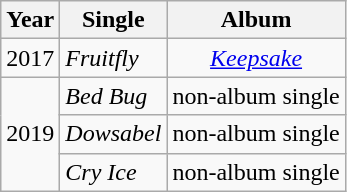<table class="wikitable" style="text-align:center;">
<tr>
<th scope="col">Year</th>
<th scope="col">Single</th>
<th scope="col">Album</th>
</tr>
<tr>
<td rowspan="1">2017</td>
<td align=left><em>Fruitfly</em></td>
<td rowspan="1"><em><a href='#'>Keepsake</a></em></td>
</tr>
<tr>
<td rowspan="3">2019</td>
<td align=left><em>Bed Bug</em></td>
<td>non-album single</td>
</tr>
<tr>
<td align=left><em>Dowsabel</em></td>
<td>non-album single</td>
</tr>
<tr>
<td align=left><em>Cry Ice</em></td>
<td>non-album single</td>
</tr>
</table>
